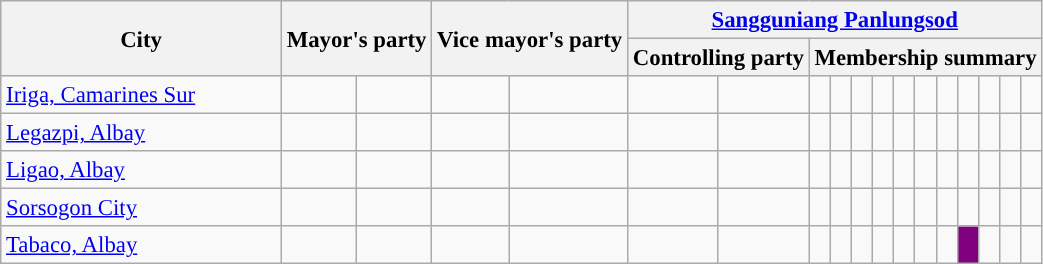<table class="wikitable" style="font-size:95%;">
<tr>
<th width="180px" rowspan="2">City</th>
<th colspan="2" rowspan="2">Mayor's party</th>
<th colspan="2" rowspan="2">Vice mayor's party</th>
<th colspan="16"><a href='#'>Sangguniang Panlungsod</a></th>
</tr>
<tr>
<th colspan="2">Controlling party</th>
<th colspan="14">Membership summary</th>
</tr>
<tr>
<td><a href='#'>Iriga, Camarines Sur</a></td>
<td></td>
<td></td>
<td></td>
<td> </td>
<td> </td>
<td> </td>
<td> </td>
<td> </td>
<td> </td>
<td> </td>
<td> </td>
<td> </td>
<td> </td>
<td> </td>
<td> </td>
<td> </td>
<td> </td>
</tr>
<tr>
<td><a href='#'>Legazpi, Albay</a></td>
<td></td>
<td></td>
<td></td>
<td style="color:inherit;background:"></td>
<td style="color:inherit;background:"></td>
<td style="color:inherit;background:"></td>
<td style="color:inherit;background:"></td>
<td style="color:inherit;background:"></td>
<td style="color:inherit;background:"></td>
<td style="color:inherit;background:"></td>
<td style="color:inherit;background:"></td>
<td style="color:inherit;background:"></td>
<td style="color:inherit;background:"></td>
<td style="color:inherit;background:"></td>
<td style="color:inherit;background:"></td>
<td></td>
<td></td>
</tr>
<tr>
<td><a href='#'>Ligao, Albay</a></td>
<td></td>
<td></td>
<td></td>
<td style="color:inherit;background:"></td>
<td style="color:inherit;background:"></td>
<td style="color:inherit;background:"></td>
<td style="color:inherit;background:"></td>
<td style="color:inherit;background:"></td>
<td style="color:inherit;background:"></td>
<td style="color:inherit;background:"></td>
<td style="color:inherit;background:"></td>
<td style="color:inherit;background:"></td>
<td style="color:inherit;background:"></td>
<td style="color:inherit;background:"></td>
<td style="color:inherit;background:"></td>
<td></td>
<td></td>
</tr>
<tr>
<td><a href='#'>Sorsogon City</a></td>
<td></td>
<td></td>
<td></td>
<td style="color:inherit;background:"></td>
<td style="color:inherit;background:"></td>
<td style="color:inherit;background:"></td>
<td style="color:inherit;background:"></td>
<td style="color:inherit;background:"></td>
<td style="color:inherit;background:"></td>
<td style="color:inherit;background:"></td>
<td style="color:inherit;background:"></td>
<td style="color:inherit;background:"></td>
<td style="color:inherit;background:"></td>
<td style="color:inherit;background:"></td>
<td style="color:inherit;background:"></td>
<td style="color:inherit;background:"></td>
<td style="color:inherit;background:"></td>
</tr>
<tr>
<td><a href='#'>Tabaco, Albay</a></td>
<td></td>
<td></td>
<td></td>
<td style="color:inherit;background:"></td>
<td style="color:inherit;background:"></td>
<td style="color:inherit;background:"></td>
<td style="color:inherit;background:"></td>
<td style="color:inherit;background:"></td>
<td style="color:inherit;background:"></td>
<td style="color:inherit;background:"></td>
<td style="color:inherit;background:"></td>
<td style="color:inherit;background:"></td>
<td style="color:inherit;background:"></td>
<td bgcolor=purple></td>
<td style="color:inherit;background:"></td>
<td></td>
<td></td>
</tr>
</table>
